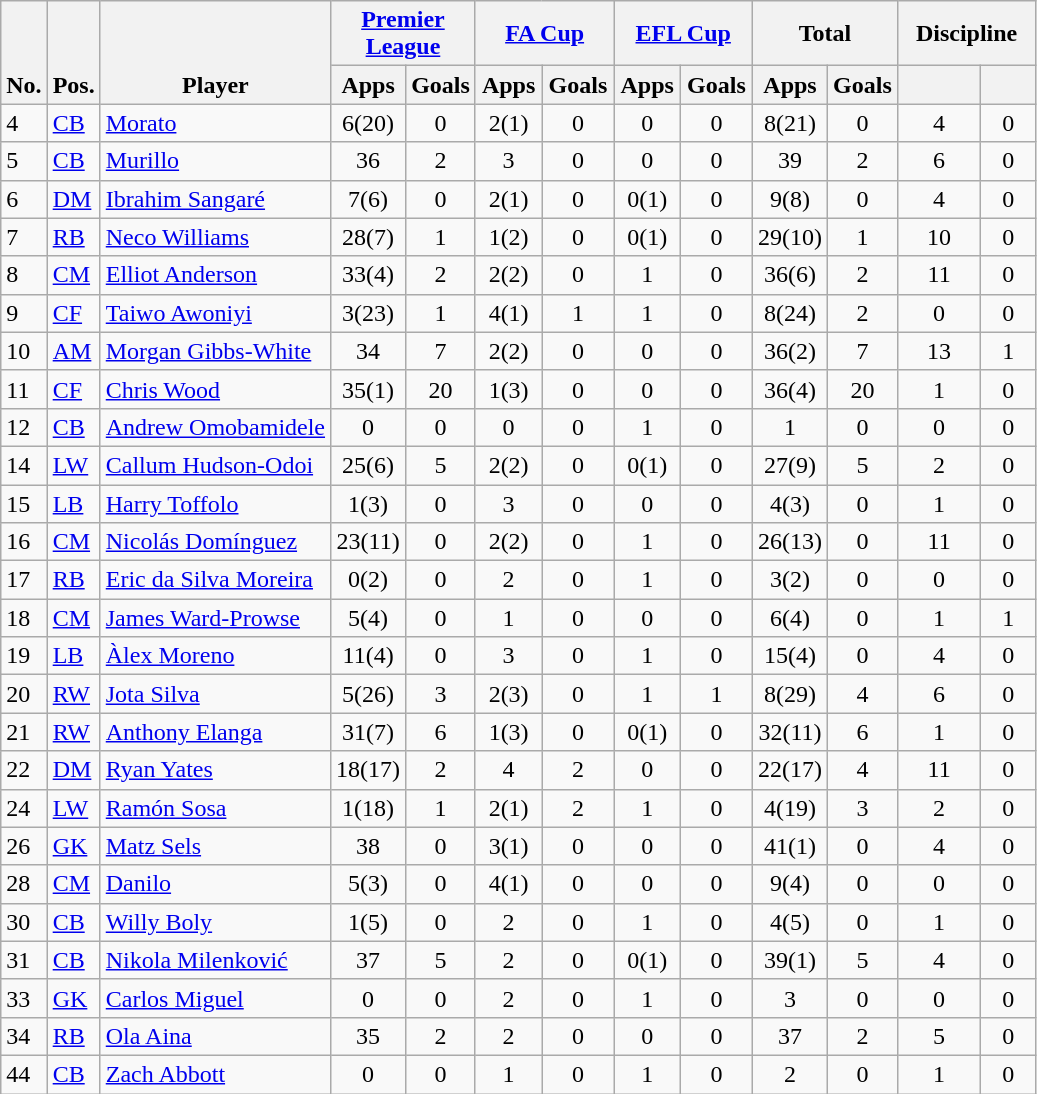<table class="wikitable sortable" style="text-align:center">
<tr>
<th rowspan="2" valign="bottom">No.</th>
<th rowspan="2" valign="bottom">Pos.</th>
<th rowspan="2" valign="bottom">Player</th>
<th colspan="2" width="85"><a href='#'>Premier League</a></th>
<th colspan="2" width="85"><a href='#'>FA Cup</a></th>
<th colspan="2" width="85"><a href='#'>EFL Cup</a></th>
<th colspan="2" width="85">Total</th>
<th colspan="2" width="85">Discipline</th>
</tr>
<tr>
<th>Apps</th>
<th>Goals</th>
<th>Apps</th>
<th>Goals</th>
<th>Apps</th>
<th>Goals</th>
<th>Apps</th>
<th>Goals</th>
<th></th>
<th></th>
</tr>
<tr>
<td align="left">4</td>
<td align="left"><a href='#'>CB</a></td>
<td align="left"> <a href='#'>Morato</a></td>
<td>6(20)</td>
<td>0</td>
<td>2(1)</td>
<td>0</td>
<td>0</td>
<td>0</td>
<td>8(21)</td>
<td>0</td>
<td>4</td>
<td>0</td>
</tr>
<tr>
<td align="left">5</td>
<td align="left"><a href='#'>CB</a></td>
<td align="left"> <a href='#'>Murillo</a></td>
<td>36</td>
<td>2</td>
<td>3</td>
<td>0</td>
<td>0</td>
<td>0</td>
<td>39</td>
<td>2</td>
<td>6</td>
<td>0</td>
</tr>
<tr>
<td align="left">6</td>
<td align="left"><a href='#'>DM</a></td>
<td align="left"> <a href='#'>Ibrahim Sangaré</a></td>
<td>7(6)</td>
<td>0</td>
<td>2(1)</td>
<td>0</td>
<td>0(1)</td>
<td>0</td>
<td>9(8)</td>
<td>0</td>
<td>4</td>
<td>0</td>
</tr>
<tr>
<td align="left">7</td>
<td align="left"><a href='#'>RB</a></td>
<td align="left"> <a href='#'>Neco Williams</a></td>
<td>28(7)</td>
<td>1</td>
<td>1(2)</td>
<td>0</td>
<td>0(1)</td>
<td>0</td>
<td>29(10)</td>
<td>1</td>
<td>10</td>
<td>0</td>
</tr>
<tr>
<td align="left">8</td>
<td align="left"><a href='#'>CM</a></td>
<td align="left"> <a href='#'>Elliot Anderson</a></td>
<td>33(4)</td>
<td>2</td>
<td>2(2)</td>
<td>0</td>
<td>1</td>
<td>0</td>
<td>36(6)</td>
<td>2</td>
<td>11</td>
<td>0</td>
</tr>
<tr>
<td align="left">9</td>
<td align="left"><a href='#'>CF</a></td>
<td align="left"> <a href='#'>Taiwo Awoniyi</a></td>
<td>3(23)</td>
<td>1</td>
<td>4(1)</td>
<td>1</td>
<td>1</td>
<td>0</td>
<td>8(24)</td>
<td>2</td>
<td>0</td>
<td>0</td>
</tr>
<tr>
<td align="left">10</td>
<td align="left"><a href='#'>AM</a></td>
<td align="left"> <a href='#'>Morgan Gibbs-White</a></td>
<td>34</td>
<td>7</td>
<td>2(2)</td>
<td>0</td>
<td>0</td>
<td>0</td>
<td>36(2)</td>
<td>7</td>
<td>13</td>
<td>1</td>
</tr>
<tr>
<td align="left">11</td>
<td align="left"><a href='#'>CF</a></td>
<td align="left"> <a href='#'>Chris Wood</a></td>
<td>35(1)</td>
<td>20</td>
<td>1(3)</td>
<td>0</td>
<td>0</td>
<td>0</td>
<td>36(4)</td>
<td>20</td>
<td>1</td>
<td>0</td>
</tr>
<tr>
<td align="left">12</td>
<td align="left"><a href='#'>CB</a></td>
<td align="left"> <a href='#'>Andrew Omobamidele</a></td>
<td>0</td>
<td>0</td>
<td>0</td>
<td>0</td>
<td>1</td>
<td>0</td>
<td>1</td>
<td>0</td>
<td>0</td>
<td>0</td>
</tr>
<tr>
<td align="left">14</td>
<td align="left"><a href='#'>LW</a></td>
<td align="left"> <a href='#'>Callum Hudson-Odoi</a></td>
<td>25(6)</td>
<td>5</td>
<td>2(2)</td>
<td>0</td>
<td>0(1)</td>
<td>0</td>
<td>27(9)</td>
<td>5</td>
<td>2</td>
<td>0</td>
</tr>
<tr>
<td align="left">15</td>
<td align="left"><a href='#'>LB</a></td>
<td align="left"> <a href='#'>Harry Toffolo</a></td>
<td>1(3)</td>
<td>0</td>
<td>3</td>
<td>0</td>
<td>0</td>
<td>0</td>
<td>4(3)</td>
<td>0</td>
<td>1</td>
<td>0</td>
</tr>
<tr>
<td align="left">16</td>
<td align="left"><a href='#'>CM</a></td>
<td align="left"> <a href='#'>Nicolás Domínguez</a></td>
<td>23(11)</td>
<td>0</td>
<td>2(2)</td>
<td>0</td>
<td>1</td>
<td>0</td>
<td>26(13)</td>
<td>0</td>
<td>11</td>
<td>0</td>
</tr>
<tr>
<td align="left">17</td>
<td align="left"><a href='#'>RB</a></td>
<td align="left"> <a href='#'>Eric da Silva Moreira</a></td>
<td>0(2)</td>
<td>0</td>
<td>2</td>
<td>0</td>
<td>1</td>
<td>0</td>
<td>3(2)</td>
<td>0</td>
<td>0</td>
<td>0</td>
</tr>
<tr>
<td align="left">18</td>
<td align="left"><a href='#'>CM</a></td>
<td align="left"> <a href='#'>James Ward-Prowse</a></td>
<td>5(4)</td>
<td>0</td>
<td>1</td>
<td>0</td>
<td>0</td>
<td>0</td>
<td>6(4)</td>
<td>0</td>
<td>1</td>
<td>1</td>
</tr>
<tr>
<td align="left">19</td>
<td align="left"><a href='#'>LB</a></td>
<td align="left"> <a href='#'>Àlex Moreno</a></td>
<td>11(4)</td>
<td>0</td>
<td>3</td>
<td>0</td>
<td>1</td>
<td>0</td>
<td>15(4)</td>
<td>0</td>
<td>4</td>
<td>0</td>
</tr>
<tr>
<td align="left">20</td>
<td align="left"><a href='#'>RW</a></td>
<td align="left"> <a href='#'>Jota Silva</a></td>
<td>5(26)</td>
<td>3</td>
<td>2(3)</td>
<td>0</td>
<td>1</td>
<td>1</td>
<td>8(29)</td>
<td>4</td>
<td>6</td>
<td>0</td>
</tr>
<tr>
<td align="left">21</td>
<td align="left"><a href='#'>RW</a></td>
<td align="left"> <a href='#'>Anthony Elanga</a></td>
<td>31(7)</td>
<td>6</td>
<td>1(3)</td>
<td>0</td>
<td>0(1)</td>
<td>0</td>
<td>32(11)</td>
<td>6</td>
<td>1</td>
<td>0</td>
</tr>
<tr>
<td align="left">22</td>
<td align="left"><a href='#'>DM</a></td>
<td align="left"> <a href='#'>Ryan Yates</a></td>
<td>18(17)</td>
<td>2</td>
<td>4</td>
<td>2</td>
<td>0</td>
<td>0</td>
<td>22(17)</td>
<td>4</td>
<td>11</td>
<td>0</td>
</tr>
<tr>
<td align="left">24</td>
<td align="left"><a href='#'>LW</a></td>
<td align="left"> <a href='#'>Ramón Sosa</a></td>
<td>1(18)</td>
<td>1</td>
<td>2(1)</td>
<td>2</td>
<td>1</td>
<td>0</td>
<td>4(19)</td>
<td>3</td>
<td>2</td>
<td>0</td>
</tr>
<tr>
<td align="left">26</td>
<td align="left"><a href='#'>GK</a></td>
<td align="left"> <a href='#'>Matz Sels</a></td>
<td>38</td>
<td>0</td>
<td>3(1)</td>
<td>0</td>
<td>0</td>
<td>0</td>
<td>41(1)</td>
<td>0</td>
<td>4</td>
<td>0</td>
</tr>
<tr>
<td align="left">28</td>
<td align="left"><a href='#'>CM</a></td>
<td align="left"> <a href='#'>Danilo</a></td>
<td>5(3)</td>
<td>0</td>
<td>4(1)</td>
<td>0</td>
<td>0</td>
<td>0</td>
<td>9(4)</td>
<td>0</td>
<td>0</td>
<td>0</td>
</tr>
<tr>
<td align="left">30</td>
<td align="left"><a href='#'>CB</a></td>
<td align="left"> <a href='#'>Willy Boly</a></td>
<td>1(5)</td>
<td>0</td>
<td>2</td>
<td>0</td>
<td>1</td>
<td>0</td>
<td>4(5)</td>
<td>0</td>
<td>1</td>
<td>0</td>
</tr>
<tr>
<td align="left">31</td>
<td align="left"><a href='#'>CB</a></td>
<td align="left"> <a href='#'>Nikola Milenković</a></td>
<td>37</td>
<td>5</td>
<td>2</td>
<td>0</td>
<td>0(1)</td>
<td>0</td>
<td>39(1)</td>
<td>5</td>
<td>4</td>
<td>0</td>
</tr>
<tr>
<td align="left">33</td>
<td align="left"><a href='#'>GK</a></td>
<td align="left"> <a href='#'>Carlos Miguel</a></td>
<td>0</td>
<td>0</td>
<td>2</td>
<td>0</td>
<td>1</td>
<td>0</td>
<td>3</td>
<td>0</td>
<td>0</td>
<td>0</td>
</tr>
<tr>
<td align="left">34</td>
<td align="left"><a href='#'>RB</a></td>
<td align="left"> <a href='#'>Ola Aina</a></td>
<td>35</td>
<td>2</td>
<td>2</td>
<td>0</td>
<td>0</td>
<td>0</td>
<td>37</td>
<td>2</td>
<td>5</td>
<td>0</td>
</tr>
<tr>
<td align="left">44</td>
<td align="left"><a href='#'>CB</a></td>
<td align="left"> <a href='#'>Zach Abbott</a></td>
<td>0</td>
<td>0</td>
<td>1</td>
<td>0</td>
<td>1</td>
<td>0</td>
<td>2</td>
<td>0</td>
<td>1</td>
<td>0</td>
</tr>
</table>
